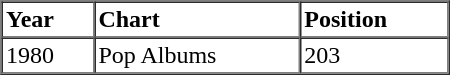<table border=1 cellspacing=0 cellpadding=2 width="300px">
<tr>
<th align="left">Year</th>
<th align="left">Chart</th>
<th align="left">Position</th>
</tr>
<tr>
<td align="left">1980</td>
<td align="left">Pop Albums</td>
<td align="left">203</td>
</tr>
<tr>
</tr>
</table>
